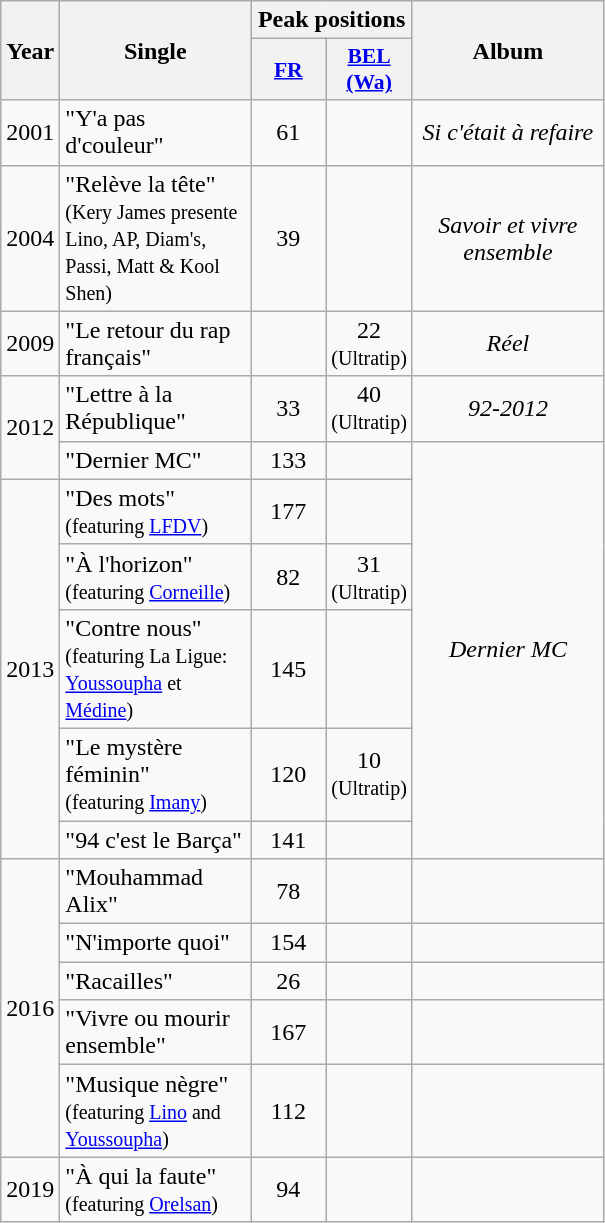<table class="wikitable">
<tr>
<th align="center" rowspan="2" width="10">Year</th>
<th align="center" rowspan="2" width="120">Single</th>
<th align="center" colspan="2" width="30">Peak positions</th>
<th align="center" rowspan="2" width="120">Album</th>
</tr>
<tr>
<th scope="col" style="width:3em;font-size:90%;"><a href='#'>FR</a><br></th>
<th scope="col" style="width:3em;font-size:90%;"><a href='#'>BEL <br>(Wa)</a><br></th>
</tr>
<tr>
<td align="center">2001</td>
<td>"Y'a pas d'couleur"</td>
<td align="center">61</td>
<td align="center"></td>
<td align="center"><em>Si c'était à refaire</em></td>
</tr>
<tr>
<td align="center">2004</td>
<td>"Relève la tête" <br><small>(Kery James presente Lino, AP, Diam's, Passi, Matt & Kool Shen)</small></td>
<td align="center">39</td>
<td align="center"></td>
<td align="center"><em>Savoir et vivre ensemble</em></td>
</tr>
<tr>
<td align="center">2009</td>
<td>"Le retour du rap français"</td>
<td align="center"></td>
<td align="center">22 <br><small>(Ultratip)</small></td>
<td align="center"><em>Réel</em></td>
</tr>
<tr>
<td align="center" rowspan="2">2012</td>
<td>"Lettre à la République"</td>
<td align="center">33</td>
<td align="center">40 <br><small>(Ultratip)</small></td>
<td align="center"><em>92-2012</em></td>
</tr>
<tr>
<td>"Dernier MC"</td>
<td align="center">133</td>
<td align="center"></td>
<td align="center" rowspan=6><em>Dernier MC</em></td>
</tr>
<tr>
<td align="center" rowspan="5">2013</td>
<td>"Des mots" <br><small>(featuring <a href='#'>LFDV</a>)</small></td>
<td align="center">177</td>
<td align="center"></td>
</tr>
<tr>
<td>"À l'horizon" <br><small>(featuring <a href='#'>Corneille</a>)</small></td>
<td align="center">82</td>
<td align="center">31 <br><small>(Ultratip)</small></td>
</tr>
<tr>
<td>"Contre nous" <br><small>(featuring La Ligue: <a href='#'>Youssoupha</a> et <a href='#'>Médine</a>)</small></td>
<td align="center">145</td>
<td align="center"></td>
</tr>
<tr>
<td>"Le mystère féminin" <br><small>(featuring <a href='#'>Imany</a>)</small></td>
<td align="center">120</td>
<td align="center">10<br><small>(Ultratip)</small></td>
</tr>
<tr>
<td>"94 c'est le Barça"</td>
<td align="center">141</td>
<td align="center"></td>
</tr>
<tr>
<td align="center" rowspan="5">2016</td>
<td>"Mouhammad Alix"</td>
<td align="center">78</td>
<td align="center"></td>
<td align="center"></td>
</tr>
<tr>
<td>"N'importe quoi"</td>
<td align="center">154</td>
<td align="center"></td>
<td align="center"></td>
</tr>
<tr>
<td>"Racailles"</td>
<td align="center">26</td>
<td align="center"></td>
<td align="center"></td>
</tr>
<tr>
<td>"Vivre ou mourir ensemble"</td>
<td align="center">167</td>
<td align="center"></td>
<td align="center"></td>
</tr>
<tr>
<td>"Musique nègre"<br><small>(featuring <a href='#'>Lino</a> and <a href='#'>Youssoupha</a>)</small></td>
<td align="center">112<br></td>
<td align="center"></td>
<td align="center"></td>
</tr>
<tr>
<td align="center">2019</td>
<td>"À qui la faute"<br><small>(featuring <a href='#'>Orelsan</a>)</small></td>
<td align="center">94<br></td>
<td align="center"></td>
<td align="center"></td>
</tr>
</table>
